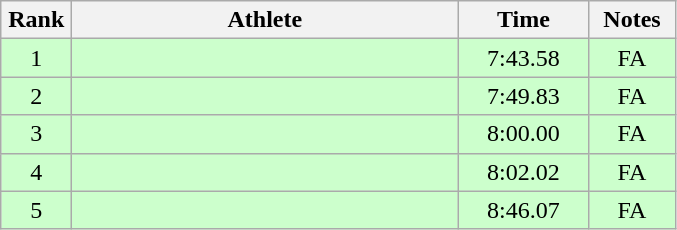<table class=wikitable style="text-align:center">
<tr>
<th width=40>Rank</th>
<th width=250>Athlete</th>
<th width=80>Time</th>
<th width=50>Notes</th>
</tr>
<tr bgcolor="ccffcc">
<td>1</td>
<td align=left></td>
<td>7:43.58</td>
<td>FA</td>
</tr>
<tr bgcolor="ccffcc">
<td>2</td>
<td align=left></td>
<td>7:49.83</td>
<td>FA</td>
</tr>
<tr bgcolor="ccffcc">
<td>3</td>
<td align=left></td>
<td>8:00.00</td>
<td>FA</td>
</tr>
<tr bgcolor="ccffcc">
<td>4</td>
<td align=left></td>
<td>8:02.02</td>
<td>FA</td>
</tr>
<tr bgcolor="ccffcc">
<td>5</td>
<td align=left></td>
<td>8:46.07</td>
<td>FA</td>
</tr>
</table>
